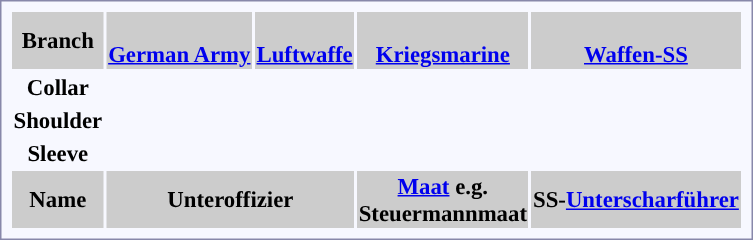<table style="border:1px solid #8888aa; background-color:#f7f8ff; padding:5px; font-size:95%; margin: 0px 12px 12px 0px;">
<tr bgcolor="#CCCCCC">
<th>Branch</th>
<th><br><a href='#'>German Army</a></th>
<th><br><a href='#'>Luftwaffe</a></th>
<th><br><a href='#'>Kriegsmarine</a></th>
<th><br><a href='#'>Waffen-SS</a></th>
</tr>
<tr style="text-align:center;">
<th>Collar</th>
<td></td>
<td></td>
<td></td>
<td></td>
</tr>
<tr style="text-align:center;">
<th>Shoulder</th>
<td></td>
<td></td>
<td></td>
<td></td>
</tr>
<tr style="text-align:center;">
<th>Sleeve</th>
<td></td>
<td></td>
<td></td>
<td></td>
</tr>
<tr bgcolor="#CCCCCC" ; style="text-align:center;">
<th>Name</th>
<th colspan=2><strong>Unteroffizier</strong></th>
<th><a href='#'>Maat</a> e.g.<br>Steuermannmaat</th>
<th>SS-<a href='#'>Unterscharführer</a></th>
</tr>
</table>
